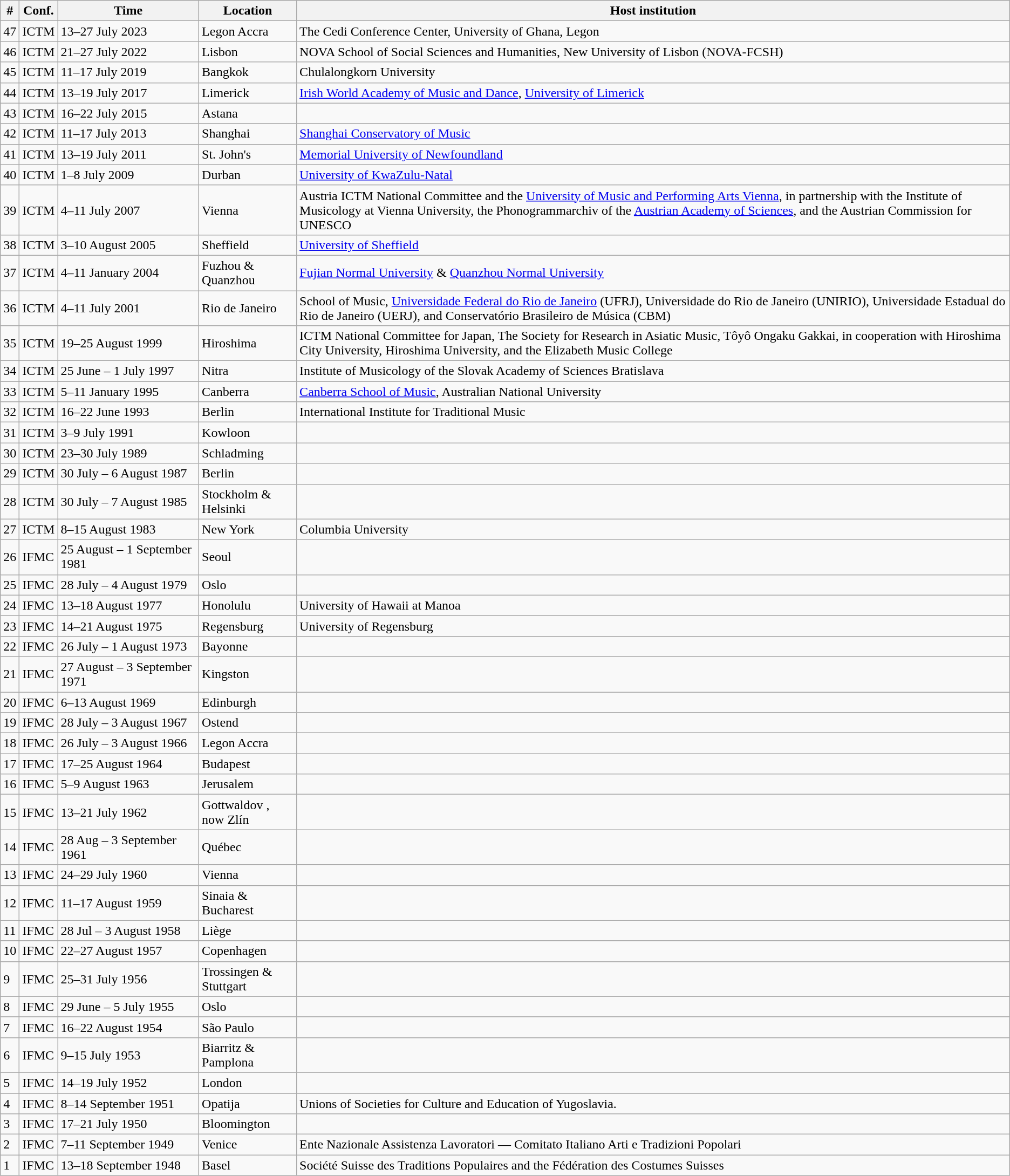<table class="wikitable">
<tr>
<th>#</th>
<th>Conf.</th>
<th>Time</th>
<th>Location</th>
<th>Host institution</th>
</tr>
<tr>
<td>47</td>
<td>ICTM</td>
<td>13–27 July 2023</td>
<td>Legon Accra </td>
<td>The Cedi Conference Center, University of Ghana, Legon</td>
</tr>
<tr>
<td>46</td>
<td>ICTM</td>
<td>21–27 July 2022</td>
<td>Lisbon </td>
<td>NOVA School of Social Sciences and Humanities, New University of Lisbon (NOVA-FCSH)</td>
</tr>
<tr>
<td>45</td>
<td>ICTM</td>
<td>11–17 July 2019</td>
<td>Bangkok </td>
<td>Chulalongkorn University</td>
</tr>
<tr>
<td>44</td>
<td>ICTM</td>
<td>13–19 July 2017</td>
<td>Limerick </td>
<td><a href='#'>Irish World Academy of Music and Dance</a>, <a href='#'>University of Limerick</a></td>
</tr>
<tr>
<td>43</td>
<td>ICTM</td>
<td>16–22 July 2015</td>
<td>Astana </td>
<td></td>
</tr>
<tr>
<td>42</td>
<td>ICTM</td>
<td>11–17 July 2013</td>
<td>Shanghai </td>
<td><a href='#'>Shanghai Conservatory of Music</a></td>
</tr>
<tr>
<td>41</td>
<td>ICTM</td>
<td>13–19 July 2011</td>
<td>St. John's </td>
<td><a href='#'>Memorial University of Newfoundland</a></td>
</tr>
<tr>
<td>40</td>
<td>ICTM</td>
<td>1–8 July 2009</td>
<td>Durban </td>
<td><a href='#'>University of KwaZulu-Natal</a></td>
</tr>
<tr>
<td>39</td>
<td>ICTM</td>
<td>4–11 July 2007</td>
<td>Vienna </td>
<td>Austria ICTM National Committee and the <a href='#'>University of Music and Performing Arts Vienna</a>, in partnership with the Institute of Musicology at Vienna University, the Phonogrammarchiv of the <a href='#'>Austrian Academy of Sciences</a>, and the Austrian Commission for UNESCO</td>
</tr>
<tr>
<td>38</td>
<td>ICTM</td>
<td>3–10 August 2005</td>
<td style="white-space:nowrap">Sheffield </td>
<td><a href='#'>University of Sheffield</a></td>
</tr>
<tr>
<td>37</td>
<td>ICTM</td>
<td>4–11 January 2004</td>
<td>Fuzhou & Quanzhou <br></td>
<td><a href='#'>Fujian Normal University</a> & <a href='#'>Quanzhou Normal University</a></td>
</tr>
<tr>
<td>36</td>
<td>ICTM</td>
<td>4–11 July 2001</td>
<td>Rio de Janeiro </td>
<td>School of Music, <a href='#'>Universidade Federal do Rio de Janeiro</a> (UFRJ), Universidade do Rio de Janeiro (UNIRIO), Universidade Estadual do Rio de Janeiro (UERJ), and Conservatório Brasileiro de Música (CBM)</td>
</tr>
<tr>
<td>35</td>
<td>ICTM</td>
<td>19–25 August 1999</td>
<td>Hiroshima </td>
<td>ICTM National Committee for Japan, The Society for Research in Asiatic Music, Tôyô Ongaku Gakkai, in cooperation with Hiroshima City University, Hiroshima University, and the Elizabeth Music College</td>
</tr>
<tr>
<td>34</td>
<td>ICTM</td>
<td>25 June – 1 July 1997</td>
<td>Nitra </td>
<td>Institute of Musicology of the Slovak Academy of Sciences Bratislava</td>
</tr>
<tr>
<td>33</td>
<td>ICTM</td>
<td>5–11 January 1995</td>
<td>Canberra </td>
<td><a href='#'>Canberra School of Music</a>, Australian National University</td>
</tr>
<tr>
<td>32</td>
<td>ICTM</td>
<td>16–22 June 1993</td>
<td>Berlin </td>
<td>International Institute for Traditional Music</td>
</tr>
<tr>
<td>31</td>
<td>ICTM</td>
<td>3–9 July 1991</td>
<td>Kowloon </td>
<td></td>
</tr>
<tr>
<td>30</td>
<td>ICTM</td>
<td>23–30 July 1989</td>
<td>Schladming </td>
<td></td>
</tr>
<tr>
<td>29</td>
<td>ICTM</td>
<td>30 July – 6 August 1987</td>
<td>Berlin </td>
<td></td>
</tr>
<tr>
<td>28</td>
<td>ICTM</td>
<td>30 July – 7 August 1985</td>
<td>Stockholm  & <br>Helsinki </td>
<td></td>
</tr>
<tr>
<td>27</td>
<td>ICTM</td>
<td>8–15 August 1983</td>
<td>New York </td>
<td>Columbia University</td>
</tr>
<tr>
<td>26</td>
<td>IFMC</td>
<td>25 August – 1 September 1981</td>
<td>Seoul </td>
<td></td>
</tr>
<tr>
<td>25</td>
<td>IFMC</td>
<td>28 July – 4 August 1979</td>
<td>Oslo </td>
<td></td>
</tr>
<tr>
<td>24</td>
<td>IFMC</td>
<td>13–18 August 1977</td>
<td>Honolulu </td>
<td>University of Hawaii at Manoa</td>
</tr>
<tr>
<td>23</td>
<td>IFMC</td>
<td>14–21 August 1975</td>
<td>Regensburg </td>
<td>University of Regensburg</td>
</tr>
<tr>
<td>22</td>
<td>IFMC</td>
<td>26 July – 1 August 1973</td>
<td>Bayonne </td>
<td></td>
</tr>
<tr>
<td>21</td>
<td>IFMC</td>
<td>27 August – 3 September 1971</td>
<td>Kingston </td>
<td></td>
</tr>
<tr>
<td>20</td>
<td>IFMC</td>
<td>6–13 August 1969</td>
<td>Edinburgh </td>
<td></td>
</tr>
<tr>
<td>19</td>
<td>IFMC</td>
<td>28 July – 3 August 1967</td>
<td>Ostend </td>
<td></td>
</tr>
<tr>
<td>18</td>
<td>IFMC</td>
<td>26 July – 3 August 1966</td>
<td>Legon Accra </td>
<td></td>
</tr>
<tr>
<td>17</td>
<td>IFMC</td>
<td>17–25 August 1964</td>
<td>Budapest </td>
<td></td>
</tr>
<tr>
<td>16</td>
<td>IFMC</td>
<td>5–9 August 1963</td>
<td>Jerusalem </td>
<td></td>
</tr>
<tr>
<td>15</td>
<td>IFMC</td>
<td>13–21 July 1962</td>
<td>Gottwaldov ,<br>now Zlín </td>
<td></td>
</tr>
<tr>
<td>14</td>
<td>IFMC</td>
<td>28 Aug – 3 September 1961</td>
<td>Québec </td>
<td></td>
</tr>
<tr>
<td>13</td>
<td>IFMC</td>
<td>24–29 July 1960</td>
<td>Vienna </td>
<td></td>
</tr>
<tr>
<td>12</td>
<td>IFMC</td>
<td>11–17 August 1959</td>
<td>Sinaia & Bucharest </td>
<td></td>
</tr>
<tr>
<td>11</td>
<td>IFMC</td>
<td>28 Jul – 3 August 1958</td>
<td>Liège </td>
<td></td>
</tr>
<tr>
<td>10</td>
<td>IFMC</td>
<td>22–27 August 1957</td>
<td>Copenhagen </td>
<td></td>
</tr>
<tr>
<td>9</td>
<td>IFMC</td>
<td>25–31 July 1956</td>
<td>Trossingen & Stuttgart <br></td>
<td></td>
</tr>
<tr>
<td>8</td>
<td style="white-space:nowrap">IFMC</td>
<td style="white-space:nowrap">29 June – 5 July 1955</td>
<td>Oslo </td>
<td></td>
</tr>
<tr>
<td>7</td>
<td>IFMC</td>
<td>16–22 August 1954</td>
<td>São Paulo </td>
<td></td>
</tr>
<tr>
<td>6</td>
<td>IFMC</td>
<td>9–15 July 1953</td>
<td>Biarritz  & <br>Pamplona </td>
<td></td>
</tr>
<tr>
<td>5</td>
<td>IFMC</td>
<td>14–19 July 1952</td>
<td>London </td>
<td></td>
</tr>
<tr>
<td>4</td>
<td>IFMC</td>
<td>8–14 September 1951</td>
<td>Opatija </td>
<td>Unions of Societies for Culture and Education of Yugoslavia.</td>
</tr>
<tr>
<td>3</td>
<td>IFMC</td>
<td>17–21 July 1950</td>
<td>Bloomington </td>
<td></td>
</tr>
<tr>
<td>2</td>
<td>IFMC</td>
<td>7–11 September 1949</td>
<td>Venice </td>
<td>Ente Nazionale Assistenza Lavoratori — Comitato Italiano Arti e Tradizioni Popolari</td>
</tr>
<tr>
<td>1</td>
<td>IFMC</td>
<td>13–18 September 1948</td>
<td>Basel </td>
<td>Société Suisse des Traditions Populaires and the Fédération des Costumes Suisses</td>
</tr>
</table>
